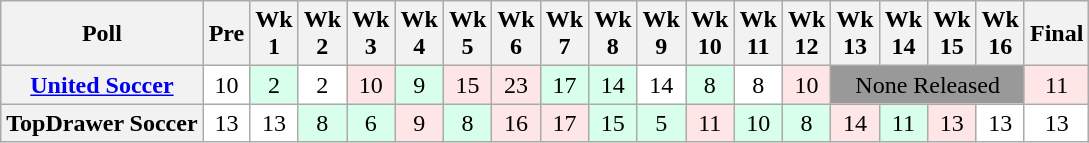<table class="wikitable" style="white-space:nowrap;text-align:center;">
<tr>
<th>Poll</th>
<th>Pre</th>
<th>Wk<br>1</th>
<th>Wk<br>2</th>
<th>Wk<br>3</th>
<th>Wk<br>4</th>
<th>Wk<br>5</th>
<th>Wk<br>6</th>
<th>Wk<br>7</th>
<th>Wk<br>8</th>
<th>Wk<br>9</th>
<th>Wk<br>10</th>
<th>Wk<br>11</th>
<th>Wk<br>12</th>
<th>Wk<br>13</th>
<th>Wk<br>14</th>
<th>Wk<br>15</th>
<th>Wk<br>16</th>
<th>Final<br></th>
</tr>
<tr>
<th><a href='#'>United Soccer</a></th>
<td style="background:#FFFFFF;">10</td>
<td style="background:#D8FFEB;">2</td>
<td style="background:#FFFFFF;">2</td>
<td style="background:#FFE6E6;">10</td>
<td style="background:#D8FFEB;">9</td>
<td style="background:#FFE6E6;">15</td>
<td style="background:#FFE6E6;">23</td>
<td style="background:#D8FFEB;">17</td>
<td style="background:#D8FFEB;">14</td>
<td style="background:#FFFFFF;">14</td>
<td style="background:#D8FFEB;">8</td>
<td style="background:#FFFFFF;">8</td>
<td style="background:#FFE6E6;">10</td>
<td colspan=4 style="background:#999;">None Released</td>
<td style="background:#FFE6E6;">11</td>
</tr>
<tr>
<th>TopDrawer Soccer </th>
<td style="background:#FFFFFF;">13</td>
<td style="background:#FFFFFF;">13</td>
<td style="background:#D8FFEB;">8</td>
<td style="background:#D8FFEB;">6</td>
<td style="background:#FFE6E6;">9</td>
<td style="background:#D8FFEB;">8</td>
<td style="background:#FFE6E6;">16</td>
<td style="background:#FFE6E6;">17</td>
<td style="background:#D8FFEB;">15</td>
<td style="background:#D8FFEB;">5</td>
<td style="background:#FFE6E6;">11</td>
<td style="background:#D8FFEB;">10</td>
<td style="background:#D8FFEB;">8</td>
<td style="background:#FFE6E6;">14</td>
<td style="background:#D8FFEB;">11</td>
<td style="background:#FFE6E6;">13</td>
<td style="background:#FFFFFF;">13</td>
<td style="background:#FFFFFF;">13</td>
</tr>
</table>
